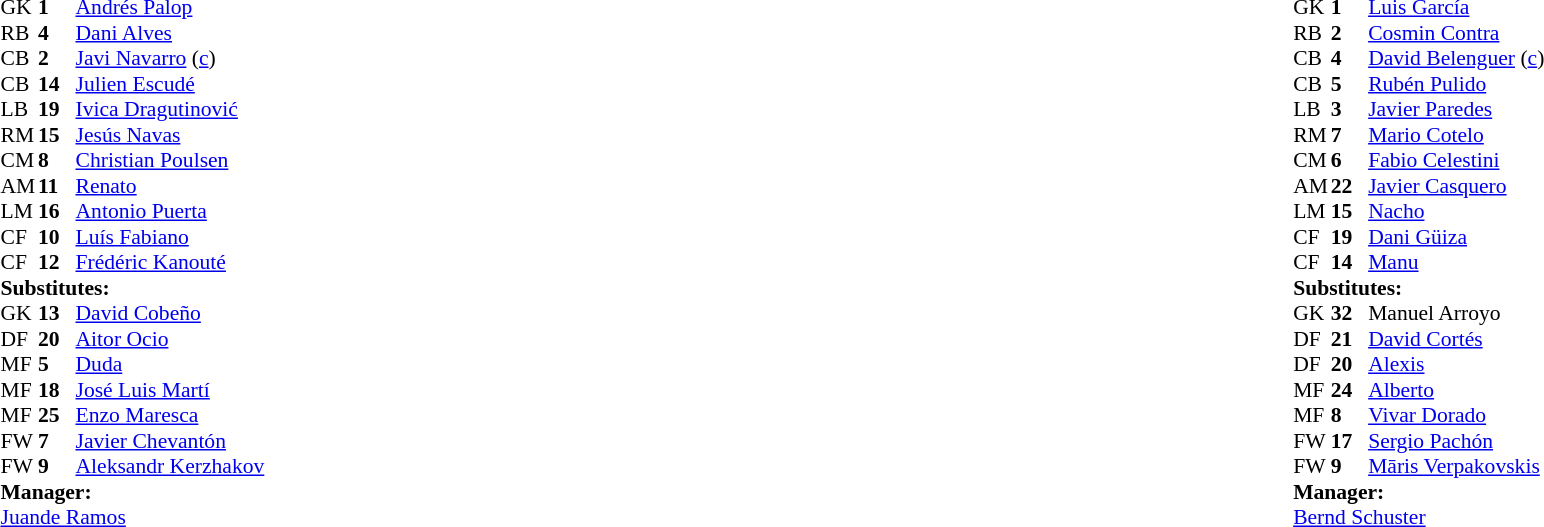<table width="100%">
<tr>
<td valign="top" width="50%"><br><table style="font-size: 90%" cellspacing="0" cellpadding="0">
<tr>
<th width=25></th>
<th width=25></th>
</tr>
<tr>
<td>GK</td>
<td><strong>1</strong></td>
<td> <a href='#'>Andrés Palop</a></td>
</tr>
<tr>
<td>RB</td>
<td><strong>4</strong></td>
<td> <a href='#'>Dani Alves</a></td>
</tr>
<tr>
<td>CB</td>
<td><strong>2</strong></td>
<td> <a href='#'>Javi Navarro</a> (<a href='#'>c</a>)</td>
</tr>
<tr>
<td>CB</td>
<td><strong>14</strong></td>
<td> <a href='#'>Julien Escudé</a></td>
</tr>
<tr>
<td>LB</td>
<td><strong>19</strong></td>
<td> <a href='#'>Ivica Dragutinović</a></td>
</tr>
<tr>
<td>RM</td>
<td><strong>15</strong></td>
<td> <a href='#'>Jesús Navas</a></td>
</tr>
<tr>
<td>CM</td>
<td><strong>8</strong></td>
<td> <a href='#'>Christian Poulsen</a></td>
</tr>
<tr>
<td>AM</td>
<td><strong>11</strong></td>
<td> <a href='#'>Renato</a></td>
<td></td>
<td></td>
</tr>
<tr>
<td>LM</td>
<td><strong>16</strong></td>
<td> <a href='#'>Antonio Puerta</a></td>
<td></td>
<td></td>
</tr>
<tr>
<td>CF</td>
<td><strong>10</strong></td>
<td> <a href='#'>Luís Fabiano</a></td>
<td></td>
<td></td>
</tr>
<tr>
<td>CF</td>
<td><strong>12</strong></td>
<td> <a href='#'>Frédéric Kanouté</a></td>
<td></td>
</tr>
<tr>
<td colspan=3><strong>Substitutes:</strong></td>
</tr>
<tr>
<td>GK</td>
<td><strong>13</strong></td>
<td> <a href='#'>David Cobeño</a></td>
</tr>
<tr>
<td>DF</td>
<td><strong>20</strong></td>
<td> <a href='#'>Aitor Ocio</a></td>
</tr>
<tr>
<td>MF</td>
<td><strong>5</strong></td>
<td> <a href='#'>Duda</a></td>
<td></td>
<td></td>
</tr>
<tr>
<td>MF</td>
<td><strong>18</strong></td>
<td> <a href='#'>José Luis Martí</a></td>
<td></td>
<td></td>
</tr>
<tr>
<td>MF</td>
<td><strong>25</strong></td>
<td> <a href='#'>Enzo Maresca</a></td>
</tr>
<tr>
<td>FW</td>
<td><strong>7</strong></td>
<td> <a href='#'>Javier Chevantón</a></td>
</tr>
<tr>
<td>FW</td>
<td><strong>9</strong></td>
<td> <a href='#'>Aleksandr Kerzhakov</a></td>
<td></td>
<td></td>
</tr>
<tr>
<td colspan=3><strong>Manager:</strong></td>
</tr>
<tr>
<td colspan=4> <a href='#'>Juande Ramos</a></td>
</tr>
</table>
</td>
<td></td>
<td valign="top" width="50%"><br><table style="font-size: 90%" cellspacing="0" cellpadding="0" align="center">
<tr>
<th width="25"></th>
<th width="25"></th>
</tr>
<tr>
<td>GK</td>
<td><strong>1</strong></td>
<td> <a href='#'>Luis García</a></td>
</tr>
<tr>
<td>RB</td>
<td><strong>2</strong></td>
<td> <a href='#'>Cosmin Contra</a></td>
<td></td>
<td></td>
</tr>
<tr>
<td>CB</td>
<td><strong>4</strong></td>
<td> <a href='#'>David Belenguer</a> (<a href='#'>c</a>)</td>
<td></td>
</tr>
<tr>
<td>CB</td>
<td><strong>5</strong></td>
<td> <a href='#'>Rubén Pulido</a></td>
<td></td>
</tr>
<tr>
<td>LB</td>
<td><strong>3</strong></td>
<td> <a href='#'>Javier Paredes</a></td>
<td></td>
</tr>
<tr>
<td>RM</td>
<td><strong>7</strong></td>
<td> <a href='#'>Mario Cotelo</a></td>
</tr>
<tr>
<td>CM</td>
<td><strong>6</strong></td>
<td> <a href='#'>Fabio Celestini</a></td>
<td></td>
</tr>
<tr>
<td>AM</td>
<td><strong>22</strong></td>
<td> <a href='#'>Javier Casquero</a></td>
</tr>
<tr>
<td>LM</td>
<td><strong>15</strong></td>
<td> <a href='#'>Nacho</a></td>
<td></td>
<td></td>
</tr>
<tr>
<td>CF</td>
<td><strong>19</strong></td>
<td> <a href='#'>Dani Güiza</a></td>
<td></td>
</tr>
<tr>
<td>CF</td>
<td><strong>14</strong></td>
<td> <a href='#'>Manu</a></td>
<td></td>
<td></td>
</tr>
<tr>
<td colspan=3><strong>Substitutes:</strong></td>
</tr>
<tr>
<td>GK</td>
<td><strong>32</strong></td>
<td> Manuel Arroyo</td>
</tr>
<tr>
<td>DF</td>
<td><strong>21</strong></td>
<td> <a href='#'>David Cortés</a></td>
</tr>
<tr>
<td>DF</td>
<td><strong>20</strong></td>
<td> <a href='#'>Alexis</a></td>
</tr>
<tr>
<td>MF</td>
<td><strong>24</strong></td>
<td> <a href='#'>Alberto</a></td>
</tr>
<tr>
<td>MF</td>
<td><strong>8</strong></td>
<td> <a href='#'>Vivar Dorado</a></td>
<td></td>
<td></td>
</tr>
<tr>
<td>FW</td>
<td><strong>17</strong></td>
<td> <a href='#'>Sergio Pachón</a></td>
<td></td>
<td></td>
</tr>
<tr>
<td>FW</td>
<td><strong>9</strong></td>
<td> <a href='#'>Māris Verpakovskis</a></td>
<td></td>
<td></td>
</tr>
<tr>
<td colspan=3><strong>Manager:</strong></td>
</tr>
<tr>
<td colspan="4"> <a href='#'>Bernd Schuster</a></td>
</tr>
</table>
</td>
</tr>
</table>
